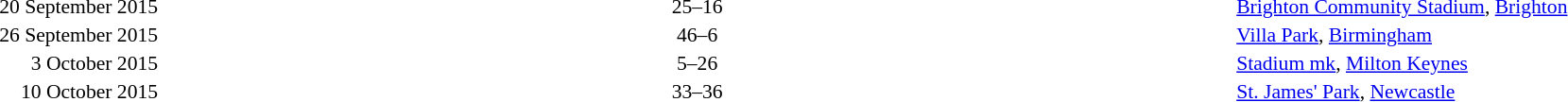<table style="width:100%;" cellspacing="1">
<tr>
<th width=15%></th>
<th width=25%></th>
<th width=10%></th>
<th width=25%></th>
</tr>
<tr style=font-size:90%>
<td align=right>20 September 2015</td>
<td align=right></td>
<td align=center>25–16</td>
<td></td>
<td><a href='#'>Brighton Community Stadium</a>, <a href='#'>Brighton</a></td>
</tr>
<tr style=font-size:90%>
<td align=right>26 September 2015</td>
<td align=right></td>
<td align=center>46–6</td>
<td></td>
<td><a href='#'>Villa Park</a>, <a href='#'>Birmingham</a></td>
</tr>
<tr style=font-size:90%>
<td align=right>3 October 2015</td>
<td align=right></td>
<td align=center>5–26</td>
<td></td>
<td><a href='#'>Stadium mk</a>, <a href='#'>Milton Keynes</a></td>
</tr>
<tr style=font-size:90%>
<td align=right>10 October 2015</td>
<td align=right></td>
<td align=center>33–36</td>
<td></td>
<td><a href='#'>St. James' Park</a>, <a href='#'>Newcastle</a></td>
</tr>
</table>
